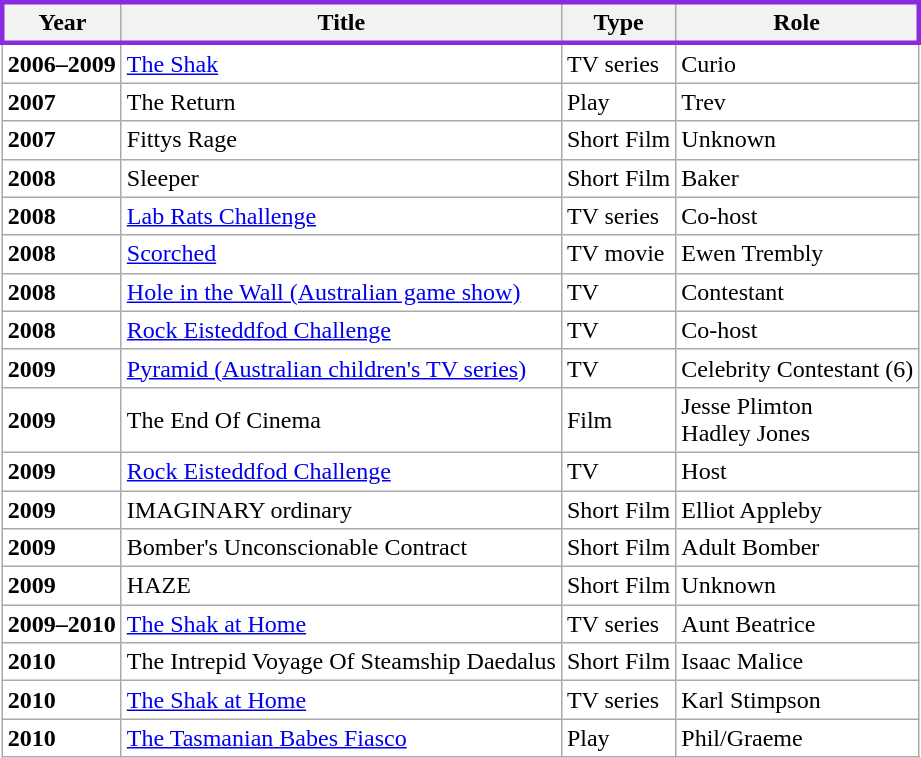<table class="wikitable" style="background: White;">
<tr style="border: 3px solid #8A2BE2;">
<th>Year</th>
<th>Title</th>
<th>Type</th>
<th>Role</th>
</tr>
<tr>
<td><strong>2006–2009</strong></td>
<td><a href='#'>The Shak</a></td>
<td>TV series</td>
<td>Curio</td>
</tr>
<tr>
<td><strong>2007</strong></td>
<td>The Return</td>
<td>Play</td>
<td>Trev</td>
</tr>
<tr>
<td><strong>2007</strong></td>
<td>Fittys Rage</td>
<td>Short Film</td>
<td>Unknown</td>
</tr>
<tr>
<td><strong>2008</strong></td>
<td>Sleeper</td>
<td>Short Film</td>
<td>Baker</td>
</tr>
<tr>
<td><strong>2008</strong></td>
<td><a href='#'>Lab Rats Challenge</a></td>
<td>TV series</td>
<td>Co-host</td>
</tr>
<tr>
<td><strong>2008</strong></td>
<td><a href='#'>Scorched</a></td>
<td>TV movie</td>
<td>Ewen Trembly</td>
</tr>
<tr>
<td><strong>2008</strong></td>
<td><a href='#'>Hole in the Wall (Australian game show)</a></td>
<td>TV</td>
<td>Contestant</td>
</tr>
<tr>
<td><strong>2008</strong></td>
<td><a href='#'>Rock Eisteddfod Challenge</a></td>
<td>TV</td>
<td>Co-host</td>
</tr>
<tr>
<td><strong>2009</strong></td>
<td><a href='#'>Pyramid (Australian children's TV series)</a></td>
<td>TV</td>
<td>Celebrity Contestant (6)</td>
</tr>
<tr>
<td><strong>2009</strong></td>
<td>The End Of Cinema</td>
<td>Film</td>
<td>Jesse Plimton <br> Hadley Jones</td>
</tr>
<tr>
<td><strong>2009</strong></td>
<td><a href='#'>Rock Eisteddfod Challenge</a></td>
<td>TV</td>
<td>Host</td>
</tr>
<tr>
<td><strong>2009</strong></td>
<td>IMAGINARY ordinary</td>
<td>Short Film</td>
<td>Elliot Appleby</td>
</tr>
<tr>
<td><strong>2009</strong></td>
<td>Bomber's Unconscionable Contract</td>
<td>Short Film</td>
<td>Adult Bomber</td>
</tr>
<tr>
<td><strong>2009</strong></td>
<td>HAZE</td>
<td>Short Film</td>
<td>Unknown</td>
</tr>
<tr>
<td><strong>2009–2010</strong></td>
<td><a href='#'>The Shak at Home</a></td>
<td>TV series</td>
<td>Aunt Beatrice</td>
</tr>
<tr>
<td><strong>2010</strong></td>
<td>The Intrepid Voyage Of Steamship Daedalus</td>
<td>Short Film</td>
<td>Isaac Malice</td>
</tr>
<tr>
<td><strong>2010</strong></td>
<td><a href='#'>The Shak at Home</a></td>
<td>TV series</td>
<td>Karl Stimpson</td>
</tr>
<tr>
<td><strong>2010</strong></td>
<td><a href='#'>The Tasmanian Babes Fiasco</a></td>
<td>Play</td>
<td>Phil/Graeme</td>
</tr>
</table>
